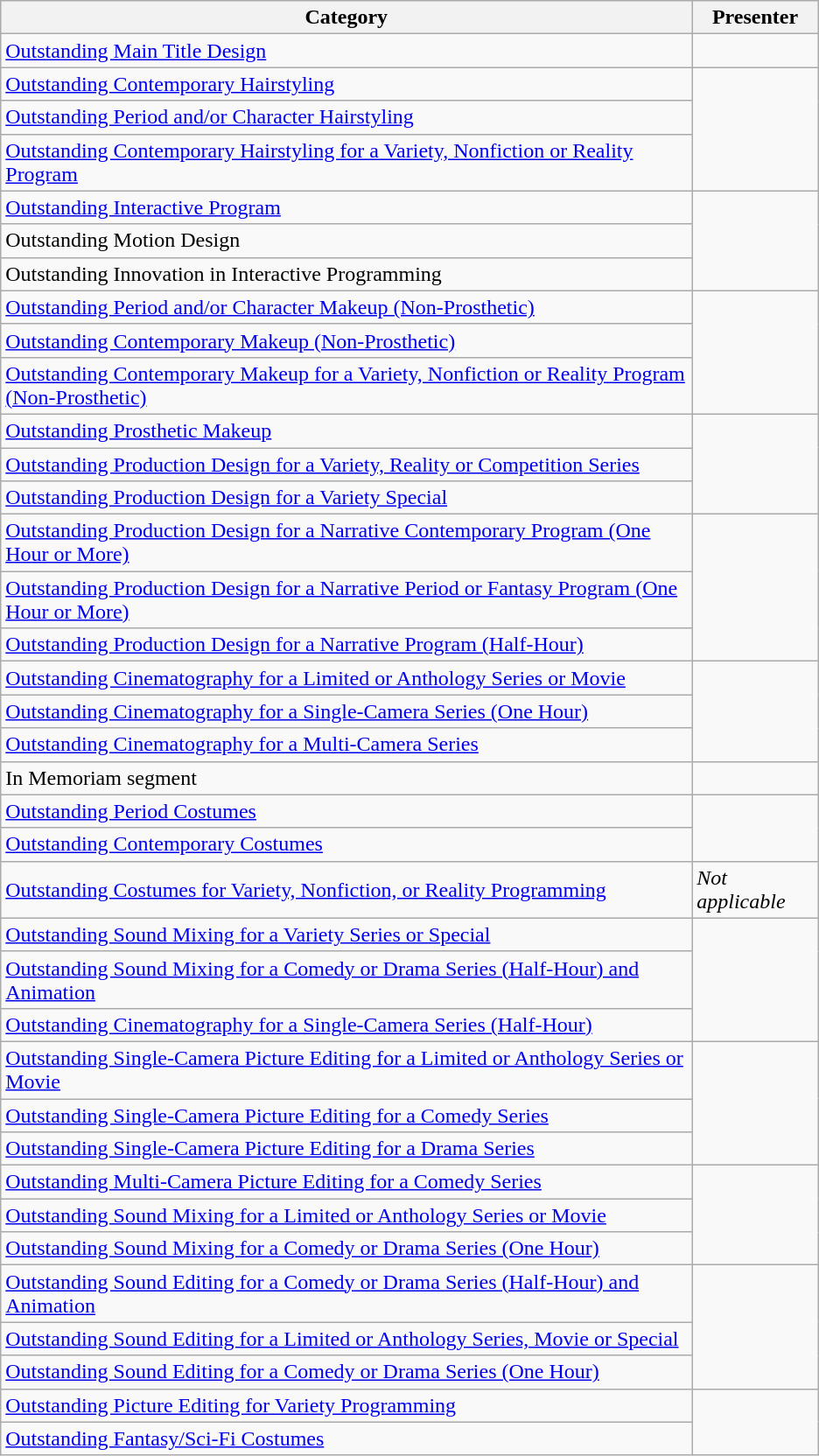<table class="wikitable sortable" style="max-width:39em">
<tr>
<th scope="col">Category</th>
<th scope="col">Presenter</th>
</tr>
<tr>
<td><a href='#'>Outstanding Main Title Design</a></td>
<td></td>
</tr>
<tr>
<td><a href='#'>Outstanding Contemporary Hairstyling</a></td>
<td rowspan="3"></td>
</tr>
<tr>
<td><a href='#'>Outstanding Period and/or Character Hairstyling</a></td>
</tr>
<tr>
<td><a href='#'>Outstanding Contemporary Hairstyling for a Variety, Nonfiction or Reality Program</a></td>
</tr>
<tr>
<td><a href='#'>Outstanding Interactive Program</a></td>
<td rowspan="3"></td>
</tr>
<tr>
<td>Outstanding Motion Design</td>
</tr>
<tr>
<td>Outstanding Innovation in Interactive Programming</td>
</tr>
<tr>
<td><a href='#'>Outstanding Period and/or Character Makeup (Non-Prosthetic)</a></td>
<td rowspan="3"></td>
</tr>
<tr>
<td><a href='#'>Outstanding Contemporary Makeup (Non-Prosthetic)</a></td>
</tr>
<tr>
<td><a href='#'>Outstanding Contemporary Makeup for a Variety, Nonfiction or Reality Program (Non-Prosthetic)</a></td>
</tr>
<tr>
<td><a href='#'>Outstanding Prosthetic Makeup</a></td>
<td rowspan="3"></td>
</tr>
<tr>
<td><a href='#'>Outstanding Production Design for a Variety, Reality or Competition Series</a></td>
</tr>
<tr>
<td><a href='#'>Outstanding Production Design for a Variety Special</a></td>
</tr>
<tr>
<td><a href='#'>Outstanding Production Design for a Narrative Contemporary Program (One Hour or More)</a></td>
<td rowspan="3"></td>
</tr>
<tr>
<td><a href='#'>Outstanding Production Design for a Narrative Period or Fantasy Program (One Hour or More)</a></td>
</tr>
<tr>
<td><a href='#'>Outstanding Production Design for a Narrative Program (Half-Hour)</a></td>
</tr>
<tr>
<td><a href='#'>Outstanding Cinematography for a Limited or Anthology Series or Movie</a></td>
<td rowspan="3"></td>
</tr>
<tr>
<td><a href='#'>Outstanding Cinematography for a Single-Camera Series (One Hour)</a></td>
</tr>
<tr>
<td><a href='#'>Outstanding Cinematography for a Multi-Camera Series</a></td>
</tr>
<tr>
<td>In Memoriam segment</td>
<td></td>
</tr>
<tr>
<td><a href='#'>Outstanding Period Costumes</a></td>
<td rowspan="2"></td>
</tr>
<tr>
<td><a href='#'>Outstanding Contemporary Costumes</a></td>
</tr>
<tr>
<td><a href='#'>Outstanding Costumes for Variety, Nonfiction, or Reality Programming</a></td>
<td><em>Not applicable</em></td>
</tr>
<tr>
<td><a href='#'>Outstanding Sound Mixing for a Variety Series or Special</a></td>
<td rowspan="3"></td>
</tr>
<tr>
<td><a href='#'>Outstanding Sound Mixing for a Comedy or Drama Series (Half-Hour) and Animation</a></td>
</tr>
<tr>
<td><a href='#'>Outstanding Cinematography for a Single-Camera Series (Half-Hour)</a></td>
</tr>
<tr>
<td><a href='#'>Outstanding Single-Camera Picture Editing for a Limited or Anthology Series or Movie</a></td>
<td rowspan="3"></td>
</tr>
<tr>
<td><a href='#'>Outstanding Single-Camera Picture Editing for a Comedy Series</a></td>
</tr>
<tr>
<td><a href='#'>Outstanding Single-Camera Picture Editing for a Drama Series</a></td>
</tr>
<tr>
<td><a href='#'>Outstanding Multi-Camera Picture Editing for a Comedy Series</a></td>
<td rowspan="3"></td>
</tr>
<tr>
<td><a href='#'>Outstanding Sound Mixing for a Limited or Anthology Series or Movie</a></td>
</tr>
<tr>
<td><a href='#'>Outstanding Sound Mixing for a Comedy or Drama Series (One Hour)</a></td>
</tr>
<tr>
<td><a href='#'>Outstanding Sound Editing for a Comedy or Drama Series (Half-Hour) and Animation</a></td>
<td rowspan="3"></td>
</tr>
<tr>
<td><a href='#'>Outstanding Sound Editing for a Limited or Anthology Series, Movie or Special</a></td>
</tr>
<tr>
<td><a href='#'>Outstanding Sound Editing for a Comedy or Drama Series (One Hour)</a></td>
</tr>
<tr>
<td><a href='#'>Outstanding Picture Editing for Variety Programming</a></td>
<td rowspan="2"></td>
</tr>
<tr>
<td><a href='#'>Outstanding Fantasy/Sci-Fi Costumes</a></td>
</tr>
</table>
